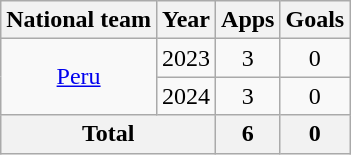<table class="wikitable" style="text-align:center">
<tr>
<th>National team</th>
<th>Year</th>
<th>Apps</th>
<th>Goals</th>
</tr>
<tr>
<td rowspan="2"><a href='#'>Peru</a></td>
<td>2023</td>
<td>3</td>
<td>0</td>
</tr>
<tr>
<td>2024</td>
<td>3</td>
<td>0</td>
</tr>
<tr>
<th colspan="2">Total</th>
<th>6</th>
<th>0</th>
</tr>
</table>
